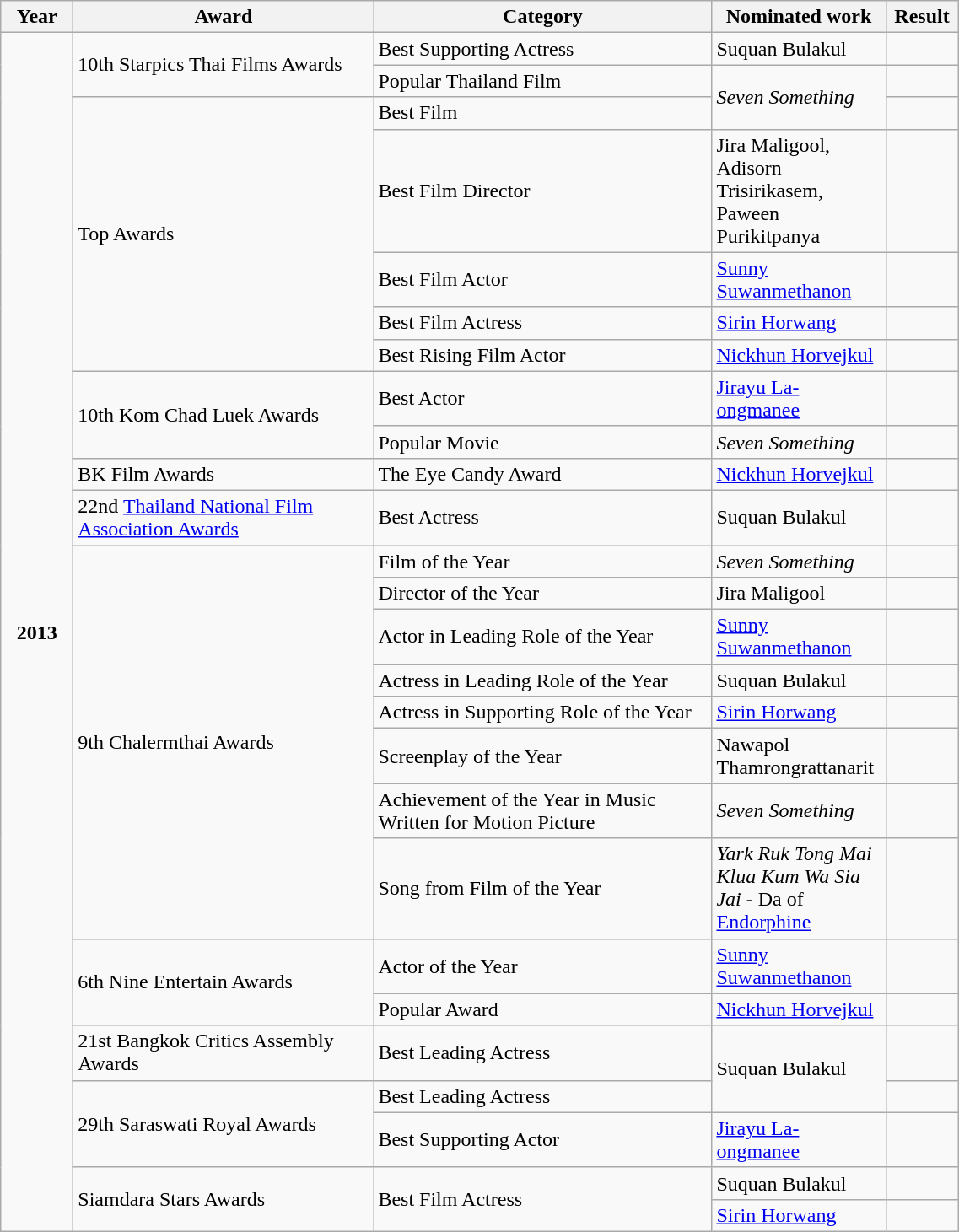<table class="wikitable">
<tr>
<th style="width:50px;">Year</th>
<th style="width:230px;">Award</th>
<th style="width:260px;">Category</th>
<th style="width:130px;">Nominated work</th>
<th style="width:50px;">Result</th>
</tr>
<tr>
<td rowspan="26" style="text-align:center"><strong>2013</strong></td>
<td rowspan="2">10th Starpics Thai Films Awards</td>
<td>Best Supporting Actress</td>
<td>Suquan Bulakul</td>
<td></td>
</tr>
<tr>
<td>Popular Thailand Film</td>
<td rowspan="2"><em>Seven Something</em></td>
<td></td>
</tr>
<tr>
<td rowspan="5">Top Awards</td>
<td>Best Film</td>
<td></td>
</tr>
<tr>
<td>Best Film Director</td>
<td>Jira Maligool, Adisorn Trisirikasem, Paween Purikitpanya</td>
<td></td>
</tr>
<tr>
<td>Best Film Actor</td>
<td><a href='#'>Sunny Suwanmethanon</a></td>
<td></td>
</tr>
<tr>
<td>Best Film Actress</td>
<td><a href='#'>Sirin Horwang</a></td>
<td></td>
</tr>
<tr>
<td>Best Rising Film Actor</td>
<td><a href='#'>Nickhun Horvejkul</a></td>
<td></td>
</tr>
<tr>
<td rowspan="2">10th Kom Chad Luek Awards</td>
<td>Best Actor</td>
<td><a href='#'>Jirayu La-ongmanee</a></td>
<td></td>
</tr>
<tr>
<td>Popular Movie</td>
<td><em>Seven Something</em></td>
<td></td>
</tr>
<tr>
<td>BK Film Awards</td>
<td>The Eye Candy Award</td>
<td><a href='#'>Nickhun Horvejkul</a></td>
<td></td>
</tr>
<tr>
<td>22nd <a href='#'>Thailand National Film Association Awards</a></td>
<td>Best Actress</td>
<td>Suquan Bulakul</td>
<td></td>
</tr>
<tr>
<td rowspan="8">9th Chalermthai Awards</td>
<td>Film of the Year</td>
<td><em>Seven Something</em></td>
<td></td>
</tr>
<tr>
<td>Director of the Year</td>
<td>Jira Maligool</td>
<td></td>
</tr>
<tr>
<td>Actor in Leading Role of the Year</td>
<td><a href='#'>Sunny Suwanmethanon</a></td>
<td></td>
</tr>
<tr>
<td>Actress in Leading Role of the Year</td>
<td>Suquan Bulakul</td>
<td></td>
</tr>
<tr>
<td>Actress in Supporting Role of the Year</td>
<td><a href='#'>Sirin Horwang</a></td>
<td></td>
</tr>
<tr>
<td>Screenplay of the Year</td>
<td>Nawapol Thamrongrattanarit</td>
<td></td>
</tr>
<tr>
<td>Achievement of the Year in Music Written for Motion Picture</td>
<td><em>Seven Something</em></td>
<td></td>
</tr>
<tr>
<td>Song from Film of the Year</td>
<td><em>Yark Ruk Tong Mai Klua Kum Wa Sia Jai</em> - Da of <a href='#'>Endorphine</a></td>
<td></td>
</tr>
<tr>
<td rowspan="2">6th Nine Entertain Awards</td>
<td>Actor of the Year</td>
<td><a href='#'>Sunny Suwanmethanon</a></td>
<td></td>
</tr>
<tr>
<td>Popular Award</td>
<td><a href='#'>Nickhun Horvejkul</a></td>
<td></td>
</tr>
<tr>
<td>21st Bangkok Critics Assembly Awards</td>
<td>Best Leading Actress</td>
<td rowspan="2">Suquan Bulakul</td>
<td></td>
</tr>
<tr>
<td rowspan="2">29th Saraswati Royal Awards</td>
<td>Best Leading Actress</td>
<td></td>
</tr>
<tr>
<td>Best Supporting Actor</td>
<td><a href='#'>Jirayu La-ongmanee</a></td>
<td></td>
</tr>
<tr>
<td rowspan="2">Siamdara Stars Awards</td>
<td rowspan="2">Best Film Actress</td>
<td>Suquan Bulakul</td>
<td></td>
</tr>
<tr>
<td><a href='#'>Sirin Horwang</a></td>
<td></td>
</tr>
</table>
